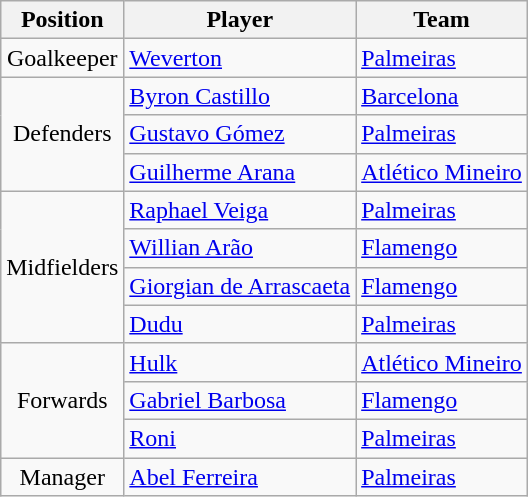<table class="wikitable">
<tr>
<th>Position</th>
<th>Player</th>
<th>Team</th>
</tr>
<tr>
<td align="center">Goalkeeper</td>
<td> <a href='#'>Weverton</a></td>
<td> <a href='#'>Palmeiras</a></td>
</tr>
<tr>
<td rowspan="3" align="center">Defenders</td>
<td> <a href='#'>Byron Castillo</a></td>
<td> <a href='#'>Barcelona</a></td>
</tr>
<tr>
<td> <a href='#'>Gustavo Gómez</a></td>
<td> <a href='#'>Palmeiras</a></td>
</tr>
<tr>
<td> <a href='#'>Guilherme Arana</a></td>
<td> <a href='#'>Atlético Mineiro</a></td>
</tr>
<tr>
<td rowspan="4" align="center">Midfielders</td>
<td> <a href='#'>Raphael Veiga</a></td>
<td> <a href='#'>Palmeiras</a></td>
</tr>
<tr>
<td> <a href='#'>Willian Arão</a></td>
<td> <a href='#'>Flamengo</a></td>
</tr>
<tr>
<td> <a href='#'>Giorgian de Arrascaeta</a></td>
<td> <a href='#'>Flamengo</a></td>
</tr>
<tr>
<td> <a href='#'>Dudu</a></td>
<td> <a href='#'>Palmeiras</a></td>
</tr>
<tr>
<td rowspan="3" align="center">Forwards</td>
<td> <a href='#'>Hulk</a></td>
<td> <a href='#'>Atlético Mineiro</a></td>
</tr>
<tr>
<td> <a href='#'>Gabriel Barbosa</a></td>
<td> <a href='#'>Flamengo</a></td>
</tr>
<tr>
<td> <a href='#'>Roni</a></td>
<td> <a href='#'>Palmeiras</a></td>
</tr>
<tr>
<td align="center">Manager</td>
<td> <a href='#'>Abel Ferreira</a></td>
<td> <a href='#'>Palmeiras</a></td>
</tr>
</table>
